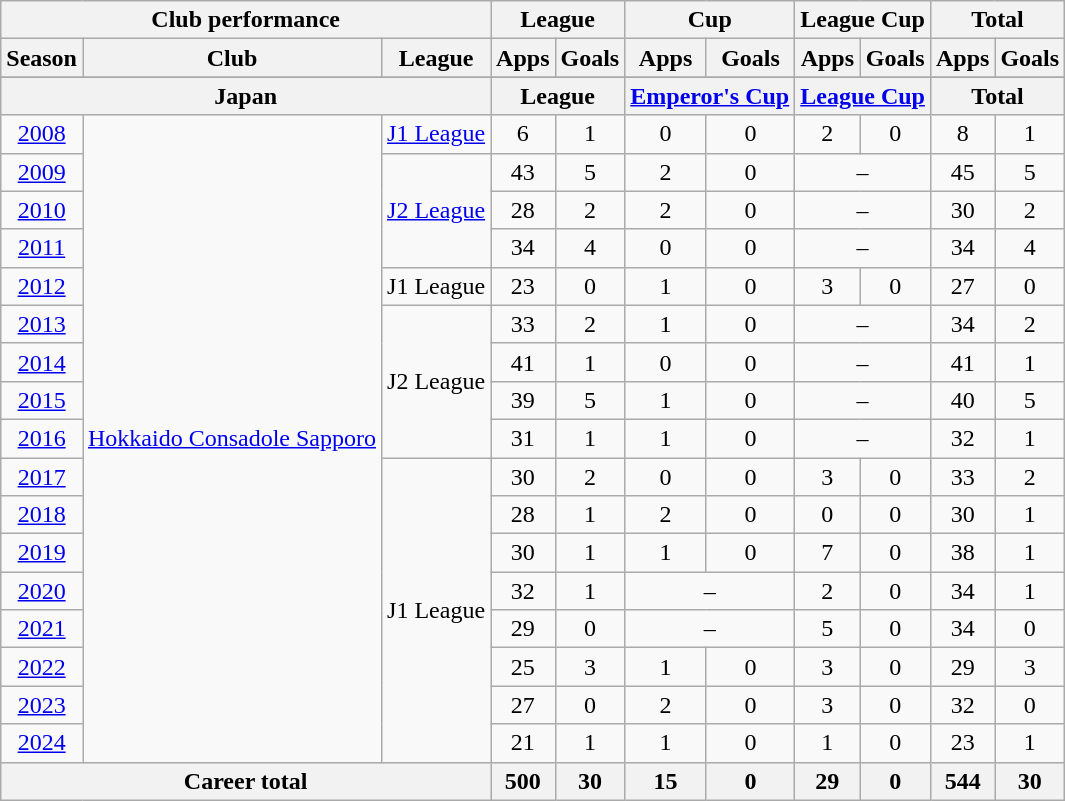<table class="wikitable" style="text-align:center">
<tr>
<th colspan=3>Club performance</th>
<th colspan=2>League</th>
<th colspan=2>Cup</th>
<th colspan=2>League Cup</th>
<th colspan=2>Total</th>
</tr>
<tr>
<th>Season</th>
<th>Club</th>
<th>League</th>
<th>Apps</th>
<th>Goals</th>
<th>Apps</th>
<th>Goals</th>
<th>Apps</th>
<th>Goals</th>
<th>Apps</th>
<th>Goals</th>
</tr>
<tr>
</tr>
<tr>
<th colspan=3>Japan</th>
<th colspan=2>League</th>
<th colspan=2><a href='#'>Emperor's Cup</a></th>
<th colspan=2><a href='#'>League Cup</a></th>
<th colspan=2>Total</th>
</tr>
<tr>
<td><a href='#'>2008</a></td>
<td rowspan="17"><a href='#'>Hokkaido Consadole Sapporo</a></td>
<td><a href='#'>J1 League</a></td>
<td>6</td>
<td>1</td>
<td>0</td>
<td>0</td>
<td>2</td>
<td>0</td>
<td>8</td>
<td>1</td>
</tr>
<tr>
<td><a href='#'>2009</a></td>
<td rowspan="3"><a href='#'>J2 League</a></td>
<td>43</td>
<td>5</td>
<td>2</td>
<td>0</td>
<td colspan="2">–</td>
<td>45</td>
<td>5</td>
</tr>
<tr>
<td><a href='#'>2010</a></td>
<td>28</td>
<td>2</td>
<td>2</td>
<td>0</td>
<td colspan="2">–</td>
<td>30</td>
<td>2</td>
</tr>
<tr>
<td><a href='#'>2011</a></td>
<td>34</td>
<td>4</td>
<td>0</td>
<td>0</td>
<td colspan="2">–</td>
<td>34</td>
<td>4</td>
</tr>
<tr>
<td><a href='#'>2012</a></td>
<td>J1 League</td>
<td>23</td>
<td>0</td>
<td>1</td>
<td>0</td>
<td>3</td>
<td>0</td>
<td>27</td>
<td>0</td>
</tr>
<tr>
<td><a href='#'>2013</a></td>
<td rowspan="4">J2 League</td>
<td>33</td>
<td>2</td>
<td>1</td>
<td>0</td>
<td colspan="2">–</td>
<td>34</td>
<td>2</td>
</tr>
<tr>
<td><a href='#'>2014</a></td>
<td>41</td>
<td>1</td>
<td>0</td>
<td>0</td>
<td colspan="2">–</td>
<td>41</td>
<td>1</td>
</tr>
<tr>
<td><a href='#'>2015</a></td>
<td>39</td>
<td>5</td>
<td>1</td>
<td>0</td>
<td colspan="2">–</td>
<td>40</td>
<td>5</td>
</tr>
<tr>
<td><a href='#'>2016</a></td>
<td>31</td>
<td>1</td>
<td>1</td>
<td>0</td>
<td colspan="2">–</td>
<td>32</td>
<td>1</td>
</tr>
<tr>
<td><a href='#'>2017</a></td>
<td rowspan="8">J1 League</td>
<td>30</td>
<td>2</td>
<td>0</td>
<td>0</td>
<td>3</td>
<td>0</td>
<td>33</td>
<td>2</td>
</tr>
<tr>
<td><a href='#'>2018</a></td>
<td>28</td>
<td>1</td>
<td>2</td>
<td>0</td>
<td>0</td>
<td>0</td>
<td>30</td>
<td>1</td>
</tr>
<tr>
<td><a href='#'>2019</a></td>
<td>30</td>
<td>1</td>
<td>1</td>
<td>0</td>
<td>7</td>
<td>0</td>
<td>38</td>
<td>1</td>
</tr>
<tr>
<td><a href='#'>2020</a></td>
<td>32</td>
<td>1</td>
<td colspan="2">–</td>
<td>2</td>
<td>0</td>
<td>34</td>
<td>1</td>
</tr>
<tr>
<td><a href='#'>2021</a></td>
<td>29</td>
<td>0</td>
<td colspan="2">–</td>
<td>5</td>
<td>0</td>
<td>34</td>
<td>0</td>
</tr>
<tr>
<td><a href='#'>2022</a></td>
<td>25</td>
<td>3</td>
<td>1</td>
<td>0</td>
<td>3</td>
<td>0</td>
<td>29</td>
<td>3</td>
</tr>
<tr>
<td><a href='#'>2023</a></td>
<td>27</td>
<td>0</td>
<td>2</td>
<td>0</td>
<td>3</td>
<td>0</td>
<td>32</td>
<td>0</td>
</tr>
<tr>
<td><a href='#'>2024</a></td>
<td>21</td>
<td>1</td>
<td>1</td>
<td>0</td>
<td>1</td>
<td>0</td>
<td>23</td>
<td>1</td>
</tr>
<tr>
<th colspan="3">Career total</th>
<th>500</th>
<th>30</th>
<th>15</th>
<th>0</th>
<th>29</th>
<th>0</th>
<th>544</th>
<th>30</th>
</tr>
</table>
